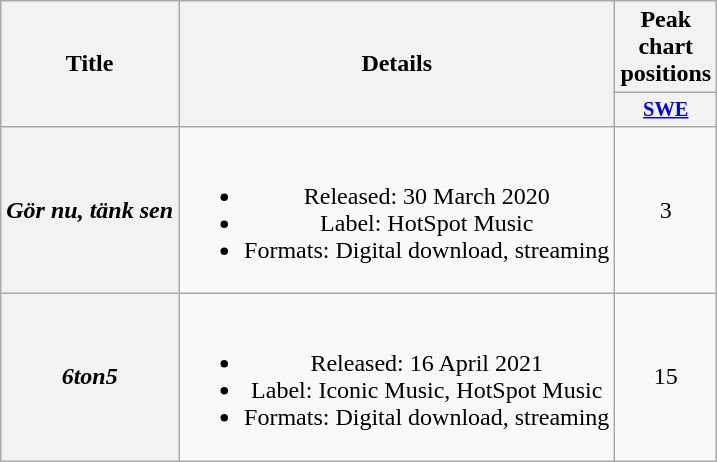<table class="wikitable plainrowheaders" style="text-align:center;">
<tr>
<th scope="col" rowspan="2">Title</th>
<th scope="col" rowspan="2">Details</th>
<th scope="col" colspan="1">Peak chart positions</th>
</tr>
<tr>
<th scope="col" style="width:3em;font-size:85%;"><a href='#'>SWE</a><br></th>
</tr>
<tr>
<th scope="row"><em>Gör nu, tänk sen</em></th>
<td><br><ul><li>Released: 30 March 2020</li><li>Label: HotSpot Music</li><li>Formats: Digital download, streaming</li></ul></td>
<td>3</td>
</tr>
<tr>
<th scope="row"><em>6ton5</em></th>
<td><br><ul><li>Released: 16 April 2021</li><li>Label: Iconic Music, HotSpot Music</li><li>Formats: Digital download, streaming</li></ul></td>
<td>15</td>
</tr>
</table>
